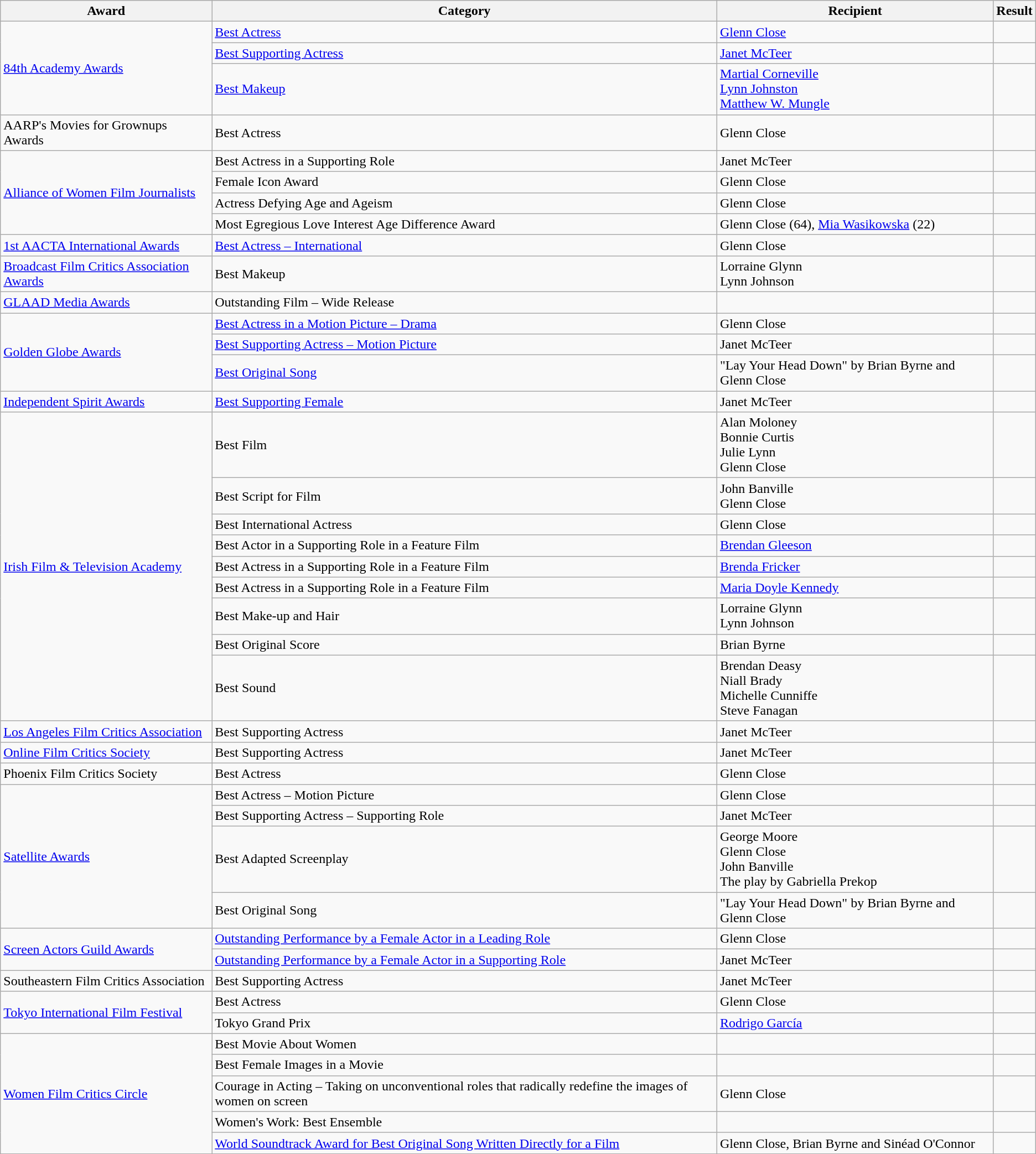<table class="wikitable sortable">
<tr>
<th>Award</th>
<th>Category</th>
<th>Recipient</th>
<th>Result</th>
</tr>
<tr>
<td rowspan=3><a href='#'>84th Academy Awards</a></td>
<td><a href='#'>Best Actress</a></td>
<td><a href='#'>Glenn Close</a></td>
<td></td>
</tr>
<tr>
<td><a href='#'>Best Supporting Actress</a></td>
<td><a href='#'>Janet McTeer</a></td>
<td></td>
</tr>
<tr>
<td><a href='#'>Best Makeup</a></td>
<td><a href='#'>Martial Corneville</a><br><a href='#'>Lynn Johnston</a><br><a href='#'>Matthew W. Mungle</a></td>
<td></td>
</tr>
<tr>
<td rowspan=1>AARP's Movies for Grownups Awards</td>
<td>Best Actress</td>
<td>Glenn Close</td>
<td></td>
</tr>
<tr>
<td rowspan=4><a href='#'>Alliance of Women Film Journalists</a></td>
<td>Best Actress in a Supporting Role</td>
<td>Janet McTeer</td>
<td></td>
</tr>
<tr>
<td>Female Icon Award</td>
<td>Glenn Close</td>
<td></td>
</tr>
<tr>
<td>Actress Defying Age and Ageism</td>
<td>Glenn Close</td>
<td></td>
</tr>
<tr>
<td>Most Egregious Love Interest Age Difference Award</td>
<td>Glenn Close (64), <a href='#'>Mia Wasikowska</a> (22)</td>
<td></td>
</tr>
<tr>
<td rowspan=1><a href='#'>1st AACTA International Awards</a></td>
<td><a href='#'>Best Actress – International</a></td>
<td>Glenn Close</td>
<td></td>
</tr>
<tr>
<td rowspan=1><a href='#'>Broadcast Film Critics Association Awards</a></td>
<td>Best Makeup</td>
<td>Lorraine Glynn<br>Lynn Johnson</td>
<td></td>
</tr>
<tr>
<td rowspan=1><a href='#'>GLAAD Media Awards</a></td>
<td>Outstanding Film – Wide Release</td>
<td></td>
<td></td>
</tr>
<tr>
<td rowspan=3><a href='#'>Golden Globe Awards</a></td>
<td><a href='#'>Best Actress in a Motion Picture – Drama</a></td>
<td>Glenn Close</td>
<td></td>
</tr>
<tr>
<td><a href='#'>Best Supporting Actress – Motion Picture</a></td>
<td>Janet McTeer</td>
<td></td>
</tr>
<tr>
<td><a href='#'>Best Original Song</a></td>
<td>"Lay Your Head Down" by Brian Byrne and Glenn Close</td>
<td></td>
</tr>
<tr>
<td rowspan=1><a href='#'>Independent Spirit Awards</a></td>
<td><a href='#'>Best Supporting Female</a></td>
<td>Janet McTeer</td>
<td></td>
</tr>
<tr>
<td rowspan=9><a href='#'>Irish Film & Television Academy</a></td>
<td>Best Film</td>
<td>Alan Moloney<br>Bonnie Curtis<br>Julie Lynn<br>Glenn Close</td>
<td></td>
</tr>
<tr>
<td>Best Script for Film</td>
<td>John Banville<br>Glenn Close</td>
<td></td>
</tr>
<tr>
<td>Best International Actress</td>
<td>Glenn Close</td>
<td></td>
</tr>
<tr>
<td>Best Actor in a Supporting Role in a Feature Film</td>
<td><a href='#'>Brendan Gleeson</a></td>
<td></td>
</tr>
<tr>
<td>Best Actress in a Supporting Role in a Feature Film</td>
<td><a href='#'>Brenda Fricker</a></td>
<td></td>
</tr>
<tr>
<td>Best Actress in a Supporting Role in a Feature Film</td>
<td><a href='#'>Maria Doyle Kennedy</a></td>
<td></td>
</tr>
<tr>
<td>Best Make-up and Hair</td>
<td>Lorraine Glynn<br>Lynn Johnson</td>
<td></td>
</tr>
<tr>
<td>Best Original Score</td>
<td>Brian Byrne</td>
<td></td>
</tr>
<tr>
<td>Best Sound</td>
<td>Brendan Deasy<br>Niall Brady<br>Michelle Cunniffe<br>Steve Fanagan</td>
<td></td>
</tr>
<tr>
<td rowspan=1><a href='#'>Los Angeles Film Critics Association</a></td>
<td>Best Supporting Actress</td>
<td>Janet McTeer</td>
<td></td>
</tr>
<tr>
<td rowspan=1><a href='#'>Online Film Critics Society</a></td>
<td>Best Supporting Actress</td>
<td>Janet McTeer</td>
<td></td>
</tr>
<tr>
<td rowspan=1>Phoenix Film Critics Society</td>
<td>Best Actress</td>
<td>Glenn Close</td>
<td></td>
</tr>
<tr>
<td rowspan=4><a href='#'>Satellite Awards</a></td>
<td>Best Actress – Motion Picture</td>
<td>Glenn Close</td>
<td></td>
</tr>
<tr>
<td>Best Supporting Actress – Supporting Role</td>
<td>Janet McTeer</td>
<td></td>
</tr>
<tr>
<td>Best Adapted Screenplay</td>
<td>George Moore<br>Glenn Close<br>John Banville<br>The play by Gabriella Prekop</td>
<td></td>
</tr>
<tr>
<td>Best Original Song</td>
<td>"Lay Your Head Down" by Brian Byrne and Glenn Close</td>
<td></td>
</tr>
<tr>
<td rowspan=2><a href='#'>Screen Actors Guild Awards</a></td>
<td><a href='#'>Outstanding Performance by a Female Actor in a Leading Role</a></td>
<td>Glenn Close</td>
<td></td>
</tr>
<tr>
<td><a href='#'>Outstanding Performance by a Female Actor in a Supporting Role</a></td>
<td>Janet McTeer</td>
<td></td>
</tr>
<tr>
<td rowspan=1>Southeastern Film Critics Association</td>
<td>Best Supporting Actress</td>
<td>Janet McTeer</td>
<td></td>
</tr>
<tr>
<td rowspan=2><a href='#'>Tokyo International Film Festival</a></td>
<td>Best Actress</td>
<td>Glenn Close</td>
<td></td>
</tr>
<tr>
<td>Tokyo Grand Prix</td>
<td><a href='#'>Rodrigo García</a></td>
<td></td>
</tr>
<tr>
<td rowspan=5><a href='#'>Women Film Critics Circle</a></td>
<td>Best Movie About Women</td>
<td></td>
<td></td>
</tr>
<tr>
<td>Best Female Images in a Movie</td>
<td></td>
<td></td>
</tr>
<tr>
<td>Courage in Acting – Taking on unconventional roles that radically redefine the images of women on screen</td>
<td>Glenn Close</td>
<td></td>
</tr>
<tr>
<td>Women's Work: Best Ensemble</td>
<td></td>
<td></td>
</tr>
<tr>
<td><a href='#'>World Soundtrack Award for Best Original Song Written Directly for a Film</a></td>
<td>Glenn Close, Brian Byrne and Sinéad O'Connor</td>
<td></td>
</tr>
<tr>
</tr>
</table>
